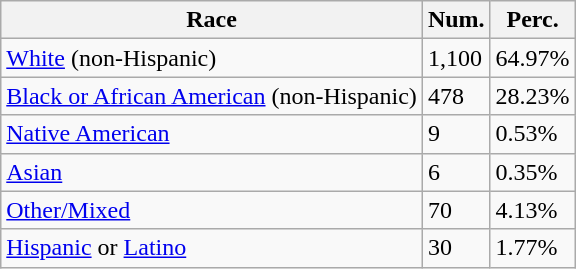<table class="wikitable">
<tr>
<th>Race</th>
<th>Num.</th>
<th>Perc.</th>
</tr>
<tr>
<td><a href='#'>White</a> (non-Hispanic)</td>
<td>1,100</td>
<td>64.97%</td>
</tr>
<tr>
<td><a href='#'>Black or African American</a> (non-Hispanic)</td>
<td>478</td>
<td>28.23%</td>
</tr>
<tr>
<td><a href='#'>Native American</a></td>
<td>9</td>
<td>0.53%</td>
</tr>
<tr>
<td><a href='#'>Asian</a></td>
<td>6</td>
<td>0.35%</td>
</tr>
<tr>
<td><a href='#'>Other/Mixed</a></td>
<td>70</td>
<td>4.13%</td>
</tr>
<tr>
<td><a href='#'>Hispanic</a> or <a href='#'>Latino</a></td>
<td>30</td>
<td>1.77%</td>
</tr>
</table>
